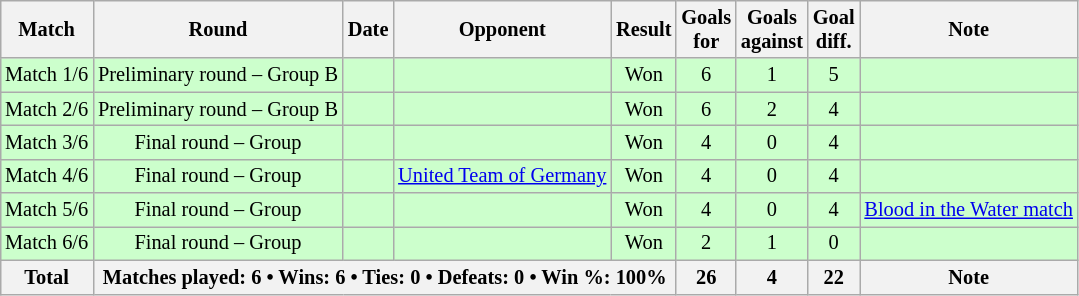<table class="wikitable sortable" style="text-align: center; font-size: 85%; margin-left: 1em;">
<tr>
<th>Match</th>
<th>Round</th>
<th>Date</th>
<th>Opponent</th>
<th>Result</th>
<th>Goals<br>for</th>
<th>Goals<br>against</th>
<th>Goal<br>diff.</th>
<th>Note</th>
</tr>
<tr style="background-color: #ccffcc;" !! Note>
<td>Match 1/6</td>
<td>Preliminary round – Group B</td>
<td style="text-align: right;"></td>
<td style="text-align: left;"></td>
<td>Won</td>
<td>6</td>
<td>1</td>
<td>5</td>
<td></td>
</tr>
<tr style="background-color: #ccffcc;">
<td>Match 2/6</td>
<td>Preliminary round – Group B</td>
<td style="text-align: right;"></td>
<td style="text-align: left;"></td>
<td>Won</td>
<td>6</td>
<td>2</td>
<td>4</td>
<td></td>
</tr>
<tr style="background-color: #ccffcc;">
<td>Match 3/6</td>
<td>Final round – Group</td>
<td style="text-align: right;"></td>
<td style="text-align: left;"></td>
<td>Won</td>
<td>4</td>
<td>0</td>
<td>4</td>
<td></td>
</tr>
<tr style="background-color: #ccffcc;">
<td>Match 4/6</td>
<td>Final round – Group</td>
<td style="text-align: right;"></td>
<td style="text-align: left;" data-sort-value="United Team of Germany"> <a href='#'>United Team of Germany</a></td>
<td>Won</td>
<td>4</td>
<td>0</td>
<td>4</td>
<td></td>
</tr>
<tr style="background-color: #ccffcc;">
<td>Match 5/6</td>
<td>Final round – Group</td>
<td style="text-align: right;"></td>
<td style="text-align: left;"></td>
<td>Won</td>
<td>4</td>
<td>0</td>
<td>4</td>
<td style="text-align: left;"><a href='#'>Blood in the Water match</a></td>
</tr>
<tr style="background-color: #ccffcc;">
<td>Match 6/6</td>
<td>Final round – Group</td>
<td style="text-align: right;"></td>
<td style="text-align: left;"></td>
<td>Won</td>
<td>2</td>
<td>1</td>
<td>0</td>
<td></td>
</tr>
<tr>
<th>Total</th>
<th colspan="4">Matches played: 6 • Wins: 6 • Ties: 0 • Defeats: 0 • Win %: 100%</th>
<th>26</th>
<th>4</th>
<th>22</th>
<th>Note</th>
</tr>
</table>
